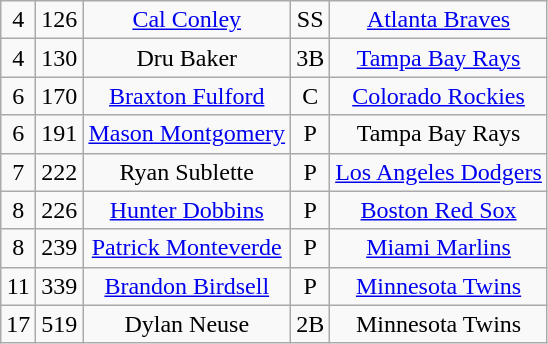<table class="wikitable" style="text-align:center">
<tr>
<td>4</td>
<td>126</td>
<td><a href='#'>Cal Conley</a></td>
<td>SS</td>
<td><a href='#'>Atlanta Braves</a></td>
</tr>
<tr>
<td>4</td>
<td>130</td>
<td>Dru Baker</td>
<td>3B</td>
<td><a href='#'>Tampa Bay Rays</a></td>
</tr>
<tr>
<td>6</td>
<td>170</td>
<td><a href='#'>Braxton Fulford</a></td>
<td>C</td>
<td><a href='#'>Colorado Rockies</a></td>
</tr>
<tr>
<td>6</td>
<td>191</td>
<td><a href='#'>Mason Montgomery</a></td>
<td>P</td>
<td>Tampa Bay Rays</td>
</tr>
<tr>
<td>7</td>
<td>222</td>
<td>Ryan Sublette</td>
<td>P</td>
<td><a href='#'>Los Angeles Dodgers</a></td>
</tr>
<tr>
<td>8</td>
<td>226</td>
<td><a href='#'>Hunter Dobbins</a></td>
<td>P</td>
<td><a href='#'>Boston Red Sox</a></td>
</tr>
<tr>
<td>8</td>
<td>239</td>
<td><a href='#'>Patrick Monteverde</a></td>
<td>P</td>
<td><a href='#'>Miami Marlins</a></td>
</tr>
<tr>
<td>11</td>
<td>339</td>
<td><a href='#'>Brandon Birdsell</a></td>
<td>P</td>
<td><a href='#'>Minnesota Twins</a></td>
</tr>
<tr>
<td>17</td>
<td>519</td>
<td>Dylan Neuse</td>
<td>2B</td>
<td>Minnesota Twins</td>
</tr>
</table>
